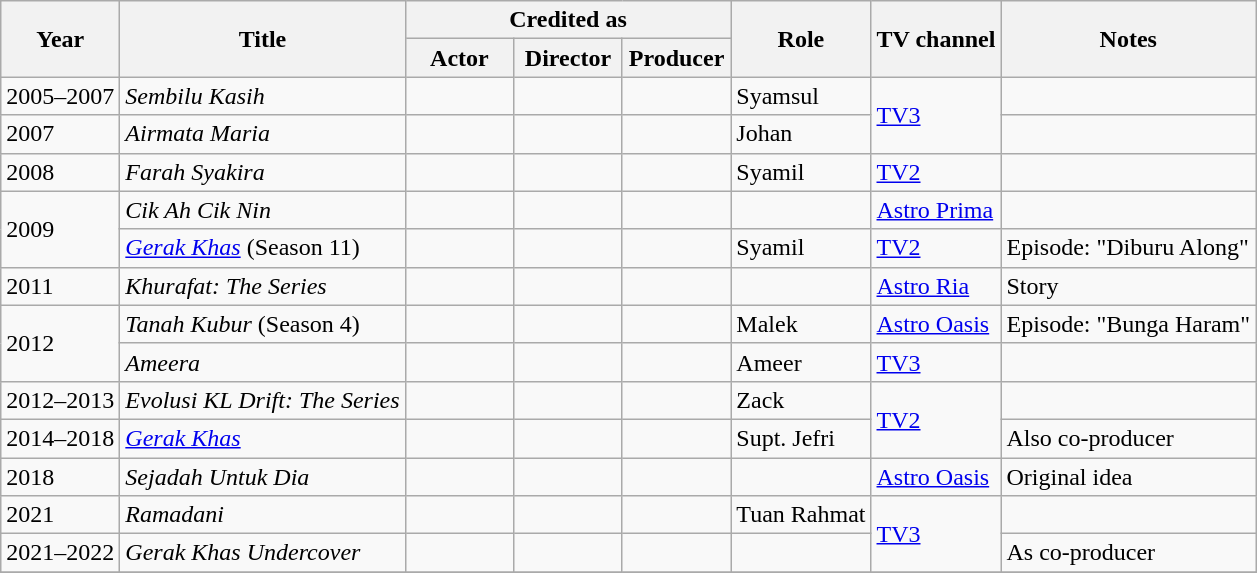<table class="wikitable">
<tr>
<th rowspan="2">Year</th>
<th rowspan="2">Title</th>
<th colspan="3">Credited as</th>
<th rowspan="2">Role</th>
<th rowspan="2">TV channel</th>
<th rowspan="2">Notes</th>
</tr>
<tr>
<th width="65">Actor</th>
<th width="65">Director</th>
<th width="65">Producer</th>
</tr>
<tr>
<td>2005–2007</td>
<td><em>Sembilu Kasih</em></td>
<td></td>
<td></td>
<td></td>
<td>Syamsul</td>
<td rowspan="2"><a href='#'>TV3</a></td>
<td></td>
</tr>
<tr>
<td>2007</td>
<td><em>Airmata Maria</em></td>
<td></td>
<td></td>
<td></td>
<td>Johan</td>
<td></td>
</tr>
<tr>
<td>2008</td>
<td><em>Farah Syakira</em></td>
<td></td>
<td></td>
<td></td>
<td>Syamil</td>
<td><a href='#'>TV2</a></td>
<td></td>
</tr>
<tr>
<td rowspan="2">2009</td>
<td><em>Cik Ah Cik Nin</em></td>
<td></td>
<td></td>
<td></td>
<td></td>
<td><a href='#'>Astro Prima</a></td>
<td></td>
</tr>
<tr>
<td><em><a href='#'>Gerak Khas</a></em> (Season 11)</td>
<td></td>
<td></td>
<td></td>
<td>Syamil</td>
<td><a href='#'>TV2</a></td>
<td>Episode: "Diburu Along"</td>
</tr>
<tr>
<td>2011</td>
<td><em>Khurafat: The Series</em></td>
<td></td>
<td></td>
<td></td>
<td></td>
<td><a href='#'>Astro Ria</a></td>
<td>Story</td>
</tr>
<tr>
<td rowspan="2">2012</td>
<td><em>Tanah Kubur</em> (Season 4)</td>
<td></td>
<td></td>
<td></td>
<td>Malek</td>
<td><a href='#'>Astro Oasis</a></td>
<td>Episode: "Bunga Haram"</td>
</tr>
<tr>
<td><em>Ameera</em></td>
<td></td>
<td></td>
<td></td>
<td>Ameer</td>
<td><a href='#'>TV3</a></td>
<td></td>
</tr>
<tr>
<td>2012–2013</td>
<td><em>Evolusi KL Drift: The Series</em></td>
<td></td>
<td></td>
<td></td>
<td>Zack</td>
<td rowspan="2"><a href='#'>TV2</a></td>
<td></td>
</tr>
<tr>
<td>2014–2018</td>
<td><em><a href='#'>Gerak Khas</a></em></td>
<td></td>
<td></td>
<td></td>
<td>Supt. Jefri</td>
<td>Also co-producer</td>
</tr>
<tr>
<td>2018</td>
<td><em>Sejadah Untuk Dia</em></td>
<td></td>
<td></td>
<td></td>
<td></td>
<td><a href='#'>Astro Oasis</a></td>
<td>Original idea</td>
</tr>
<tr>
<td>2021</td>
<td><em>Ramadani</em></td>
<td></td>
<td></td>
<td></td>
<td>Tuan Rahmat</td>
<td rowspan="2"><a href='#'>TV3</a></td>
<td></td>
</tr>
<tr>
<td>2021–2022</td>
<td><em>Gerak Khas Undercover</em></td>
<td></td>
<td></td>
<td></td>
<td></td>
<td>As co-producer</td>
</tr>
<tr>
</tr>
</table>
